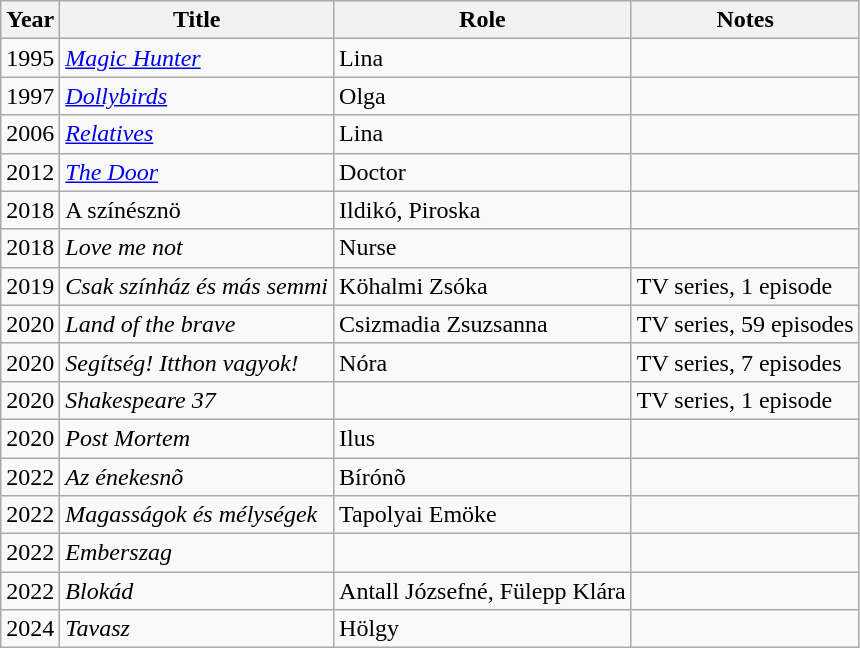<table class="wikitable sortable">
<tr>
<th>Year</th>
<th>Title</th>
<th>Role</th>
<th class="unsortable">Notes</th>
</tr>
<tr>
<td>1995</td>
<td><em><a href='#'>Magic Hunter</a></em></td>
<td>Lina</td>
<td></td>
</tr>
<tr>
<td>1997</td>
<td><em><a href='#'>Dollybirds</a></em></td>
<td>Olga</td>
<td></td>
</tr>
<tr>
<td>2006</td>
<td><em><a href='#'>Relatives</a></em></td>
<td>Lina</td>
<td></td>
</tr>
<tr>
<td>2012</td>
<td><em><a href='#'>The Door</a></em></td>
<td>Doctor</td>
<td></td>
</tr>
<tr>
<td>2018</td>
<td>A színésznö</td>
<td>Ildikó, Piroska</td>
<td></td>
</tr>
<tr>
<td>2018</td>
<td><em>Love me not</em></td>
<td>Nurse</td>
<td></td>
</tr>
<tr>
<td>2019</td>
<td><em>Csak színház és más semmi</em></td>
<td>Köhalmi Zsóka</td>
<td>TV series, 1 episode</td>
</tr>
<tr>
<td>2020</td>
<td><em>Land of the brave</em></td>
<td>Csizmadia Zsuzsanna</td>
<td>TV series, 59 episodes</td>
</tr>
<tr>
<td>2020</td>
<td><em>Segítség! Itthon vagyok!</em></td>
<td>Nóra</td>
<td>TV series, 7 episodes</td>
</tr>
<tr>
<td>2020</td>
<td><em>Shakespeare 37</em></td>
<td></td>
<td>TV series, 1 episode</td>
</tr>
<tr>
<td>2020</td>
<td><em>Post Mortem</em></td>
<td>Ilus</td>
<td></td>
</tr>
<tr>
<td>2022</td>
<td><em>Az énekesnõ</em></td>
<td>Bírónõ</td>
<td></td>
</tr>
<tr>
<td>2022</td>
<td><em>Magasságok és mélységek</em></td>
<td>Tapolyai Emöke</td>
<td></td>
</tr>
<tr>
<td>2022</td>
<td><em>Emberszag</em></td>
<td></td>
<td></td>
</tr>
<tr>
<td>2022</td>
<td><em>Blokád</em></td>
<td>Antall Józsefné, Fülepp Klára</td>
<td></td>
</tr>
<tr>
<td>2024</td>
<td><em>Tavasz</em></td>
<td>Hölgy</td>
<td></td>
</tr>
</table>
